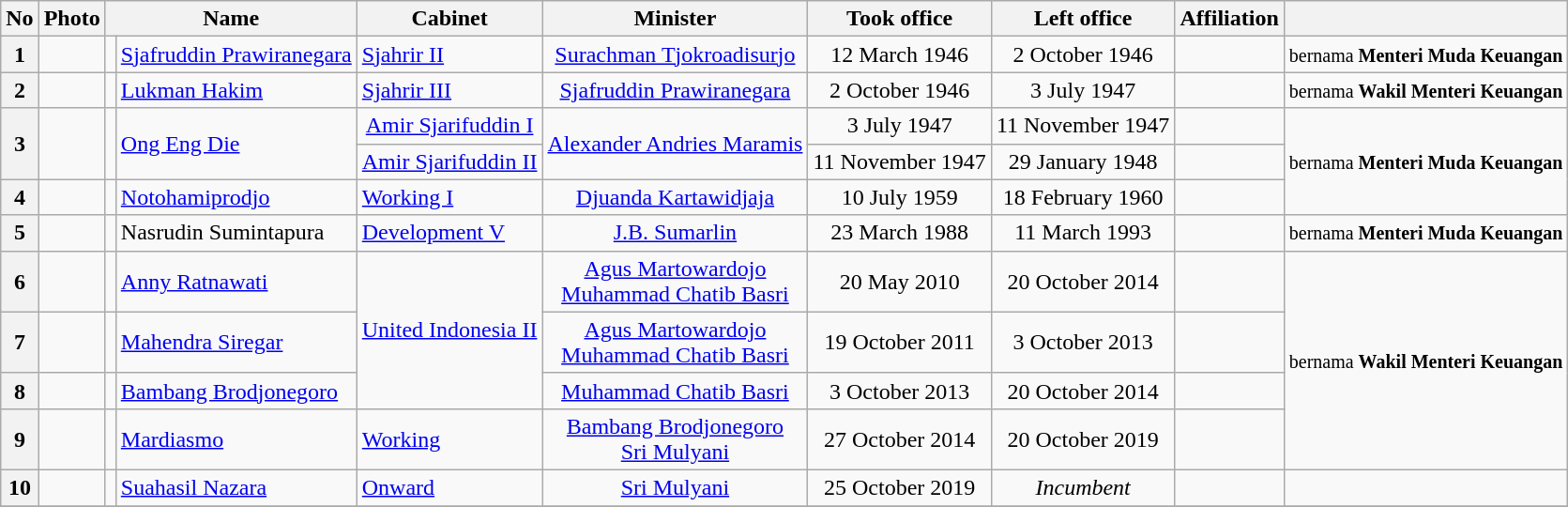<table class="wikitable">
<tr>
<th>No</th>
<th>Photo</th>
<th colspan="2">Name</th>
<th>Cabinet</th>
<th>Minister</th>
<th>Took office</th>
<th>Left office</th>
<th>Affiliation</th>
<th></th>
</tr>
<tr>
<th>1</th>
<td></td>
<td></td>
<td><a href='#'>Sjafruddin Prawiranegara</a></td>
<td><a href='#'>Sjahrir II</a></td>
<td style="text-align:center;"><a href='#'>Surachman Tjokroadisurjo</a></td>
<td style="text-align:center;">12 March 1946</td>
<td style="text-align:center;">2 October 1946</td>
<td></td>
<td><small>bernama <strong>Menteri Muda Keuangan</strong></small></td>
</tr>
<tr>
<th>2</th>
<td></td>
<td></td>
<td><a href='#'>Lukman Hakim</a></td>
<td><a href='#'>Sjahrir III</a></td>
<td style="text-align:center;"><a href='#'>Sjafruddin Prawiranegara</a></td>
<td style="text-align:center;">2 October 1946</td>
<td style="text-align:center;">3 July 1947</td>
<td></td>
<td><small>bernama <strong>Wakil Menteri Keuangan</strong></small></td>
</tr>
<tr>
<th rowspan=2>3</th>
<td rowspan=2></td>
<td rowspan="2"></td>
<td rowspan=2><a href='#'>Ong Eng Die</a></td>
<td style="text-align:center;"><a href='#'>Amir Sjarifuddin I</a></td>
<td rowspan="2" style="text-align:center;"><a href='#'>Alexander Andries Maramis</a></td>
<td style="text-align:center;">3 July 1947</td>
<td style="text-align:center;">11 November 1947</td>
<td></td>
<td rowspan=3><small>bernama <strong>Menteri Muda Keuangan</strong></small></td>
</tr>
<tr>
<td style="text-align:center;"><a href='#'>Amir Sjarifuddin II</a></td>
<td style="text-align:center;">11 November 1947</td>
<td style="text-align:center;">29 January 1948</td>
<td></td>
</tr>
<tr>
<th>4</th>
<td></td>
<td></td>
<td><a href='#'>Notohamiprodjo</a></td>
<td><a href='#'>Working I</a></td>
<td style="text-align:center;"><a href='#'>Djuanda Kartawidjaja</a></td>
<td style="text-align:center;">10 July 1959</td>
<td style="text-align:center;">18 February 1960</td>
<td></td>
</tr>
<tr>
<th>5</th>
<td></td>
<td></td>
<td>Nasrudin Sumintapura</td>
<td><a href='#'>Development V</a></td>
<td style="text-align:center;"><a href='#'>J.B. Sumarlin</a></td>
<td style="text-align:center;">23 March 1988</td>
<td style="text-align:center;">11 March 1993</td>
<td></td>
<td><small>bernama <strong>Menteri Muda Keuangan</strong></small></td>
</tr>
<tr>
<th>6</th>
<td></td>
<td></td>
<td><a href='#'>Anny Ratnawati</a></td>
<td rowspan=3><a href='#'>United Indonesia II</a></td>
<td style="text-align:center;"><a href='#'>Agus Martowardojo</a><br><a href='#'>Muhammad Chatib Basri</a></td>
<td style="text-align:center;">20 May 2010</td>
<td style="text-align:center;">20 October 2014</td>
<td></td>
<td rowspan=4><small>bernama <strong>Wakil Menteri Keuangan</strong></small></td>
</tr>
<tr>
<th>7</th>
<td></td>
<td></td>
<td><a href='#'>Mahendra Siregar</a></td>
<td style="text-align:center;"><a href='#'>Agus Martowardojo</a><br><a href='#'>Muhammad Chatib Basri</a></td>
<td style="text-align:center;">19 October 2011</td>
<td style="text-align:center;">3 October 2013</td>
<td></td>
</tr>
<tr>
<th>8</th>
<td></td>
<td></td>
<td><a href='#'>Bambang Brodjonegoro</a></td>
<td style="text-align:center;"><a href='#'>Muhammad Chatib Basri</a></td>
<td style="text-align:center;">3 October 2013</td>
<td style="text-align:center;">20 October 2014</td>
<td></td>
</tr>
<tr>
<th>9</th>
<td></td>
<td></td>
<td><a href='#'>Mardiasmo</a></td>
<td><a href='#'>Working</a></td>
<td style="text-align:center;"><a href='#'>Bambang Brodjonegoro</a><br><a href='#'>Sri Mulyani</a></td>
<td style="text-align:center;">27 October 2014</td>
<td style="text-align:center;">20 October 2019</td>
<td></td>
</tr>
<tr>
<th>10</th>
<td></td>
<td></td>
<td><a href='#'>Suahasil Nazara</a></td>
<td><a href='#'>Onward</a></td>
<td style="text-align:center;"><a href='#'>Sri Mulyani</a></td>
<td style="text-align:center;">25 October 2019</td>
<td style="text-align:center;"><em>Incumbent</em></td>
<td></td>
<td style="text-align:center;"></td>
</tr>
<tr>
</tr>
</table>
